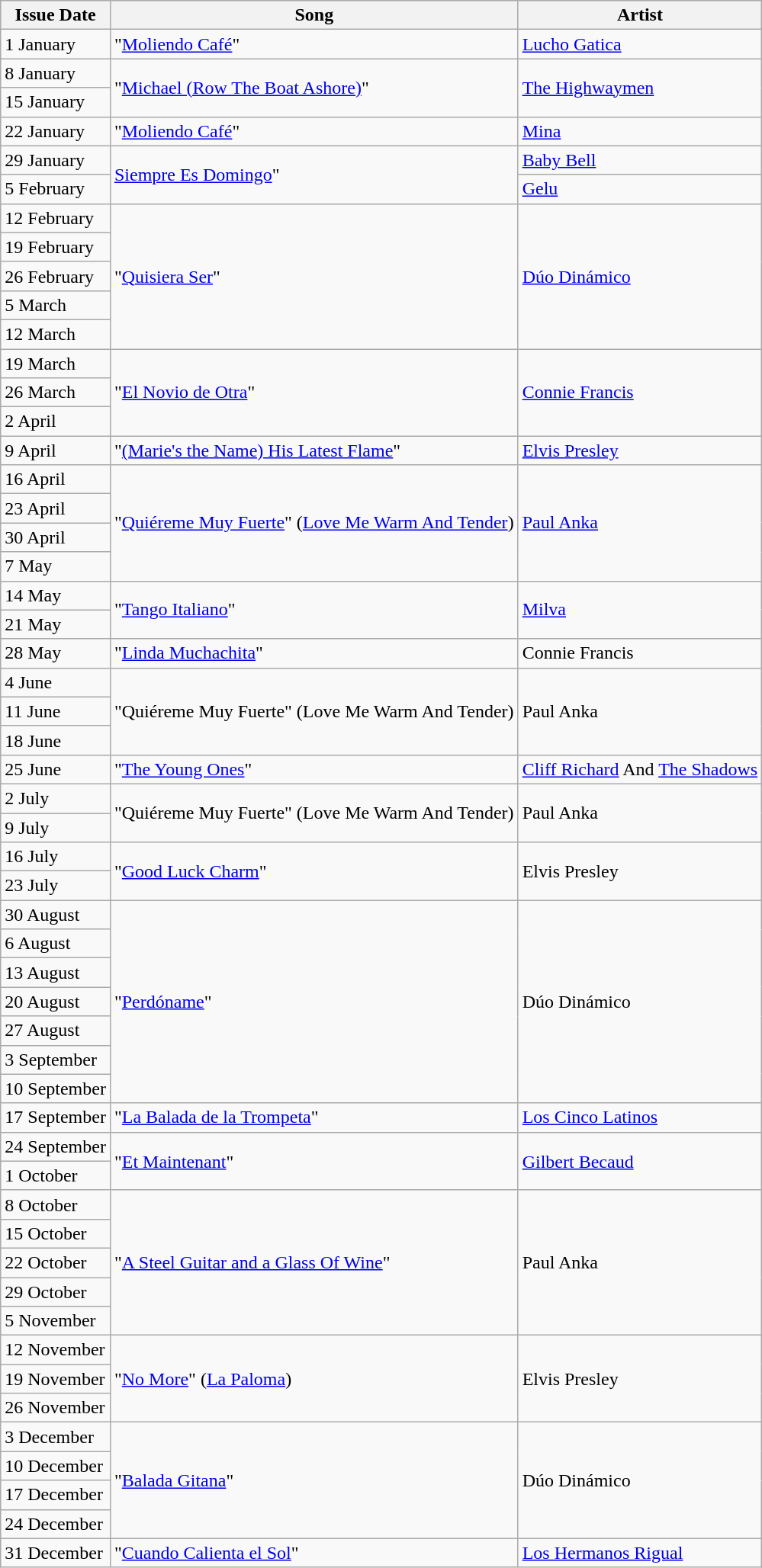<table class="wikitable">
<tr>
<th>Issue Date</th>
<th>Song</th>
<th>Artist</th>
</tr>
<tr>
<td>1 January</td>
<td rowspan=1>"<a href='#'>Moliendo Café</a>"</td>
<td rowspan=1><a href='#'>Lucho Gatica</a></td>
</tr>
<tr>
<td>8 January</td>
<td rowspan=2>"<a href='#'>Michael (Row The Boat Ashore)</a>"</td>
<td rowspan=2><a href='#'>The Highwaymen</a></td>
</tr>
<tr>
<td>15 January</td>
</tr>
<tr>
<td>22 January</td>
<td rowspan=1>"<a href='#'>Moliendo Café</a>"</td>
<td rowspan=1><a href='#'>Mina</a></td>
</tr>
<tr>
<td>29 January</td>
<td rowspan=2 "><a href='#'>Siempre Es Domingo</a>"</td>
<td rowspan=1><a href='#'>Baby Bell</a></td>
</tr>
<tr>
<td>5 February</td>
<td rowspan=1><a href='#'>Gelu</a></td>
</tr>
<tr>
<td>12 February</td>
<td rowspan=5>"<a href='#'>Quisiera Ser</a>"</td>
<td rowspan=5><a href='#'>Dúo Dinámico</a></td>
</tr>
<tr>
<td>19 February</td>
</tr>
<tr>
<td>26 February</td>
</tr>
<tr>
<td>5 March</td>
</tr>
<tr>
<td>12 March</td>
</tr>
<tr>
<td>19 March</td>
<td rowspan=3>"<a href='#'>El Novio de Otra</a>"</td>
<td rowspan=3><a href='#'>Connie Francis</a></td>
</tr>
<tr>
<td>26 March</td>
</tr>
<tr>
<td>2 April</td>
</tr>
<tr>
<td>9 April</td>
<td rowspan=1>"<a href='#'>(Marie's the Name) His Latest Flame</a>"</td>
<td rowspan=1><a href='#'>Elvis Presley</a></td>
</tr>
<tr>
<td>16 April</td>
<td rowspan=4>"<a href='#'>Quiéreme Muy Fuerte</a>" (<a href='#'>Love Me Warm And Tender</a>)</td>
<td rowspan=4><a href='#'>Paul Anka</a></td>
</tr>
<tr>
<td>23 April</td>
</tr>
<tr>
<td>30 April</td>
</tr>
<tr>
<td>7 May</td>
</tr>
<tr>
<td>14 May</td>
<td rowspan=2>"<a href='#'>Tango Italiano</a>"</td>
<td rowspan=2><a href='#'>Milva</a></td>
</tr>
<tr>
<td>21 May</td>
</tr>
<tr>
<td>28 May</td>
<td rowspan=1>"<a href='#'>Linda Muchachita</a>"</td>
<td>Connie Francis</td>
</tr>
<tr>
<td>4 June</td>
<td rowspan=3>"Quiéreme Muy Fuerte" (Love Me Warm And Tender)</td>
<td rowspan=3>Paul Anka</td>
</tr>
<tr>
<td>11 June</td>
</tr>
<tr>
<td>18 June</td>
</tr>
<tr>
<td>25 June</td>
<td rowspan=1>"<a href='#'>The Young Ones</a>"</td>
<td rowspan=1><a href='#'>Cliff Richard</a> And <a href='#'>The Shadows</a></td>
</tr>
<tr>
<td>2 July</td>
<td rowspan=2>"Quiéreme Muy Fuerte" (Love Me Warm And Tender)</td>
<td rowspan=2>Paul Anka</td>
</tr>
<tr>
<td>9 July</td>
</tr>
<tr>
<td>16 July</td>
<td rowspan=2>"<a href='#'>Good Luck Charm</a>"</td>
<td rowspan=2>Elvis Presley</td>
</tr>
<tr>
<td>23 July</td>
</tr>
<tr>
<td>30 August</td>
<td rowspan=7>"<a href='#'>Perdóname</a>"</td>
<td rowspan=7>Dúo Dinámico</td>
</tr>
<tr>
<td>6 August</td>
</tr>
<tr>
<td>13 August</td>
</tr>
<tr>
<td>20 August</td>
</tr>
<tr>
<td>27 August</td>
</tr>
<tr>
<td>3 September</td>
</tr>
<tr>
<td>10 September</td>
</tr>
<tr>
<td>17 September</td>
<td rowspan=1>"<a href='#'>La Balada de la Trompeta</a>"</td>
<td rowspan=1><a href='#'>Los Cinco Latinos</a></td>
</tr>
<tr>
<td>24 September</td>
<td rowspan=2>"<a href='#'>Et Maintenant</a>"</td>
<td rowspan=2><a href='#'>Gilbert Becaud</a></td>
</tr>
<tr>
<td>1 October</td>
</tr>
<tr>
<td>8 October</td>
<td rowspan=5>"<a href='#'>A Steel Guitar and a Glass Of Wine</a>"</td>
<td rowspan=5>Paul Anka</td>
</tr>
<tr>
<td>15 October</td>
</tr>
<tr>
<td>22 October</td>
</tr>
<tr>
<td>29 October</td>
</tr>
<tr>
<td>5 November</td>
</tr>
<tr>
<td>12 November</td>
<td rowspan=3>"<a href='#'>No More</a>" (<a href='#'>La Paloma</a>)</td>
<td rowspan=3>Elvis Presley</td>
</tr>
<tr>
<td>19 November</td>
</tr>
<tr>
<td>26 November</td>
</tr>
<tr>
<td>3 December</td>
<td rowspan=4>"<a href='#'>Balada Gitana</a>"</td>
<td rowspan=4>Dúo Dinámico</td>
</tr>
<tr>
<td>10 December</td>
</tr>
<tr>
<td>17 December</td>
</tr>
<tr>
<td>24 December</td>
</tr>
<tr>
<td>31 December</td>
<td rowspan=1>"<a href='#'>Cuando Calienta el Sol</a>"</td>
<td rowspan=1><a href='#'>Los Hermanos Rigual</a></td>
</tr>
</table>
